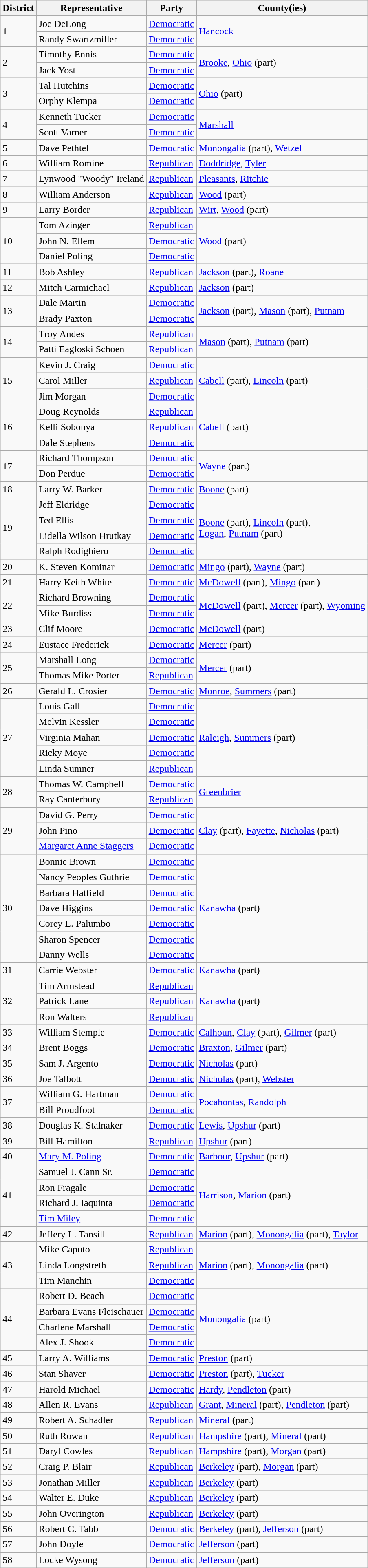<table class=wikitable>
<tr>
<th>District</th>
<th>Representative</th>
<th>Party</th>
<th>County(ies)</th>
</tr>
<tr>
<td rowspan=2>1</td>
<td>Joe DeLong</td>
<td><a href='#'>Democratic</a></td>
<td rowspan=2><a href='#'>Hancock</a></td>
</tr>
<tr>
<td>Randy Swartzmiller</td>
<td><a href='#'>Democratic</a></td>
</tr>
<tr>
<td rowspan=2>2</td>
<td>Timothy Ennis</td>
<td><a href='#'>Democratic</a></td>
<td rowspan=2><a href='#'>Brooke</a>, <a href='#'>Ohio</a> (part)</td>
</tr>
<tr>
<td>Jack Yost</td>
<td><a href='#'>Democratic</a></td>
</tr>
<tr>
<td rowspan=2>3</td>
<td>Tal Hutchins</td>
<td><a href='#'>Democratic</a></td>
<td rowspan=2><a href='#'>Ohio</a> (part)</td>
</tr>
<tr>
<td>Orphy Klempa</td>
<td><a href='#'>Democratic</a></td>
</tr>
<tr>
<td rowspan=2>4</td>
<td>Kenneth Tucker</td>
<td><a href='#'>Democratic</a></td>
<td rowspan=2><a href='#'>Marshall</a></td>
</tr>
<tr>
<td>Scott Varner</td>
<td><a href='#'>Democratic</a></td>
</tr>
<tr>
<td>5</td>
<td>Dave Pethtel</td>
<td><a href='#'>Democratic</a></td>
<td><a href='#'>Monongalia</a> (part), <a href='#'>Wetzel</a></td>
</tr>
<tr>
<td>6</td>
<td>William Romine</td>
<td><a href='#'>Republican</a></td>
<td><a href='#'>Doddridge</a>, <a href='#'>Tyler</a></td>
</tr>
<tr>
<td>7</td>
<td>Lynwood "Woody" Ireland</td>
<td><a href='#'>Republican</a></td>
<td><a href='#'>Pleasants</a>, <a href='#'>Ritchie</a></td>
</tr>
<tr>
<td>8</td>
<td>William Anderson</td>
<td><a href='#'>Republican</a></td>
<td><a href='#'>Wood</a> (part)</td>
</tr>
<tr>
<td>9</td>
<td>Larry Border</td>
<td><a href='#'>Republican</a></td>
<td><a href='#'>Wirt</a>, <a href='#'>Wood</a> (part)</td>
</tr>
<tr>
<td rowspan=3>10</td>
<td>Tom Azinger</td>
<td><a href='#'>Republican</a></td>
<td rowspan=3><a href='#'>Wood</a> (part)</td>
</tr>
<tr>
<td>John N. Ellem</td>
<td><a href='#'>Democratic</a></td>
</tr>
<tr>
<td>Daniel Poling</td>
<td><a href='#'>Democratic</a></td>
</tr>
<tr>
<td>11</td>
<td>Bob Ashley</td>
<td><a href='#'>Republican</a></td>
<td><a href='#'>Jackson</a> (part), <a href='#'>Roane</a></td>
</tr>
<tr>
<td>12</td>
<td>Mitch Carmichael</td>
<td><a href='#'>Republican</a></td>
<td><a href='#'>Jackson</a> (part)</td>
</tr>
<tr>
<td rowspan=2>13</td>
<td>Dale Martin</td>
<td><a href='#'>Democratic</a></td>
<td rowspan=2><a href='#'>Jackson</a> (part), <a href='#'>Mason</a> (part), <a href='#'>Putnam</a></td>
</tr>
<tr>
<td>Brady Paxton</td>
<td><a href='#'>Democratic</a></td>
</tr>
<tr>
<td rowspan=2>14</td>
<td>Troy Andes</td>
<td><a href='#'>Republican</a></td>
<td rowspan=2><a href='#'>Mason</a> (part), <a href='#'>Putnam</a> (part)</td>
</tr>
<tr>
<td>Patti Eagloski Schoen</td>
<td><a href='#'>Republican</a></td>
</tr>
<tr>
<td rowspan=3>15</td>
<td>Kevin J. Craig</td>
<td><a href='#'>Democratic</a></td>
<td rowspan=3><a href='#'>Cabell</a> (part), <a href='#'>Lincoln</a> (part)</td>
</tr>
<tr>
<td>Carol Miller</td>
<td><a href='#'>Republican</a></td>
</tr>
<tr>
<td>Jim Morgan</td>
<td><a href='#'>Democratic</a></td>
</tr>
<tr>
<td rowspan=3>16</td>
<td>Doug Reynolds</td>
<td><a href='#'>Republican</a></td>
<td rowspan=3><a href='#'>Cabell</a> (part)</td>
</tr>
<tr>
<td>Kelli Sobonya</td>
<td><a href='#'>Republican</a></td>
</tr>
<tr>
<td>Dale Stephens</td>
<td><a href='#'>Democratic</a></td>
</tr>
<tr>
<td rowspan=2>17</td>
<td>Richard Thompson</td>
<td><a href='#'>Democratic</a></td>
<td rowspan=2><a href='#'>Wayne</a> (part)</td>
</tr>
<tr>
<td>Don Perdue</td>
<td><a href='#'>Democratic</a></td>
</tr>
<tr>
<td>18</td>
<td>Larry W. Barker</td>
<td><a href='#'>Democratic</a></td>
<td><a href='#'>Boone</a> (part)</td>
</tr>
<tr>
<td rowspan=4>19</td>
<td>Jeff Eldridge</td>
<td><a href='#'>Democratic</a></td>
<td rowspan=4><a href='#'>Boone</a> (part), <a href='#'>Lincoln</a> (part),<br> <a href='#'>Logan</a>, <a href='#'>Putnam</a> (part)</td>
</tr>
<tr>
<td>Ted Ellis</td>
<td><a href='#'>Democratic</a></td>
</tr>
<tr>
<td>Lidella Wilson Hrutkay</td>
<td><a href='#'>Democratic</a></td>
</tr>
<tr>
<td>Ralph Rodighiero</td>
<td><a href='#'>Democratic</a></td>
</tr>
<tr>
<td>20</td>
<td>K. Steven Kominar</td>
<td><a href='#'>Democratic</a></td>
<td><a href='#'>Mingo</a> (part), <a href='#'>Wayne</a> (part)</td>
</tr>
<tr>
<td>21</td>
<td>Harry Keith White</td>
<td><a href='#'>Democratic</a></td>
<td><a href='#'>McDowell</a> (part), <a href='#'>Mingo</a> (part)</td>
</tr>
<tr>
<td rowspan=2>22</td>
<td>Richard Browning</td>
<td><a href='#'>Democratic</a></td>
<td rowspan=2><a href='#'>McDowell</a> (part), <a href='#'>Mercer</a> (part), <a href='#'>Wyoming</a></td>
</tr>
<tr>
<td>Mike Burdiss</td>
<td><a href='#'>Democratic</a></td>
</tr>
<tr>
<td>23</td>
<td>Clif Moore</td>
<td><a href='#'>Democratic</a></td>
<td><a href='#'>McDowell</a> (part)</td>
</tr>
<tr>
<td>24</td>
<td>Eustace Frederick</td>
<td><a href='#'>Democratic</a></td>
<td><a href='#'>Mercer</a> (part)</td>
</tr>
<tr>
<td rowspan=2>25</td>
<td>Marshall Long</td>
<td><a href='#'>Democratic</a></td>
<td rowspan=2><a href='#'>Mercer</a> (part)</td>
</tr>
<tr>
<td>Thomas Mike Porter</td>
<td><a href='#'>Republican</a></td>
</tr>
<tr>
<td>26</td>
<td>Gerald L. Crosier</td>
<td><a href='#'>Democratic</a></td>
<td><a href='#'>Monroe</a>, <a href='#'>Summers</a> (part)</td>
</tr>
<tr>
<td rowspan=5>27</td>
<td>Louis Gall</td>
<td><a href='#'>Democratic</a></td>
<td rowspan=5><a href='#'>Raleigh</a>, <a href='#'>Summers</a> (part)</td>
</tr>
<tr>
<td>Melvin Kessler</td>
<td><a href='#'>Democratic</a></td>
</tr>
<tr>
<td>Virginia Mahan</td>
<td><a href='#'>Democratic</a></td>
</tr>
<tr>
<td>Ricky Moye</td>
<td><a href='#'>Democratic</a></td>
</tr>
<tr>
<td>Linda Sumner</td>
<td><a href='#'>Republican</a></td>
</tr>
<tr>
<td rowspan=2>28</td>
<td>Thomas W. Campbell</td>
<td><a href='#'>Democratic</a></td>
<td rowspan=2><a href='#'>Greenbrier</a></td>
</tr>
<tr>
<td>Ray Canterbury</td>
<td><a href='#'>Republican</a></td>
</tr>
<tr>
<td rowspan=3>29</td>
<td>David G. Perry</td>
<td><a href='#'>Democratic</a></td>
<td rowspan=3><a href='#'>Clay</a> (part), <a href='#'>Fayette</a>, <a href='#'>Nicholas</a> (part)</td>
</tr>
<tr>
<td>John Pino</td>
<td><a href='#'>Democratic</a></td>
</tr>
<tr>
<td><a href='#'>Margaret Anne Staggers</a></td>
<td><a href='#'>Democratic</a></td>
</tr>
<tr>
<td rowspan=7>30</td>
<td>Bonnie Brown</td>
<td><a href='#'>Democratic</a></td>
<td rowspan=7><a href='#'>Kanawha</a> (part)</td>
</tr>
<tr>
<td>Nancy Peoples Guthrie</td>
<td><a href='#'>Democratic</a></td>
</tr>
<tr>
<td>Barbara Hatfield</td>
<td><a href='#'>Democratic</a></td>
</tr>
<tr>
<td>Dave Higgins</td>
<td><a href='#'>Democratic</a></td>
</tr>
<tr>
<td>Corey L. Palumbo</td>
<td><a href='#'>Democratic</a></td>
</tr>
<tr>
<td>Sharon Spencer</td>
<td><a href='#'>Democratic</a></td>
</tr>
<tr>
<td>Danny Wells</td>
<td><a href='#'>Democratic</a></td>
</tr>
<tr>
<td>31</td>
<td>Carrie Webster</td>
<td><a href='#'>Democratic</a></td>
<td><a href='#'>Kanawha</a> (part)</td>
</tr>
<tr>
<td rowspan=3>32</td>
<td>Tim Armstead</td>
<td><a href='#'>Republican</a></td>
<td rowspan=3><a href='#'>Kanawha</a> (part)</td>
</tr>
<tr>
<td>Patrick Lane</td>
<td><a href='#'>Republican</a></td>
</tr>
<tr>
<td>Ron Walters</td>
<td><a href='#'>Republican</a></td>
</tr>
<tr>
<td>33</td>
<td>William Stemple</td>
<td><a href='#'>Democratic</a></td>
<td><a href='#'>Calhoun</a>, <a href='#'>Clay</a> (part), <a href='#'>Gilmer</a> (part)</td>
</tr>
<tr>
<td>34</td>
<td>Brent Boggs</td>
<td><a href='#'>Democratic</a></td>
<td><a href='#'>Braxton</a>, <a href='#'>Gilmer</a> (part)</td>
</tr>
<tr>
<td>35</td>
<td>Sam J. Argento</td>
<td><a href='#'>Democratic</a></td>
<td><a href='#'>Nicholas</a> (part)</td>
</tr>
<tr>
<td>36</td>
<td>Joe Talbott</td>
<td><a href='#'>Democratic</a></td>
<td><a href='#'>Nicholas</a> (part), <a href='#'>Webster</a></td>
</tr>
<tr>
<td rowspan=2>37</td>
<td>William G. Hartman</td>
<td><a href='#'>Democratic</a></td>
<td rowspan=2><a href='#'>Pocahontas</a>, <a href='#'>Randolph</a></td>
</tr>
<tr>
<td>Bill Proudfoot</td>
<td><a href='#'>Democratic</a></td>
</tr>
<tr>
<td>38</td>
<td>Douglas K. Stalnaker</td>
<td><a href='#'>Democratic</a></td>
<td><a href='#'>Lewis</a>, <a href='#'>Upshur</a> (part)</td>
</tr>
<tr>
<td>39</td>
<td>Bill Hamilton</td>
<td><a href='#'>Republican</a></td>
<td><a href='#'>Upshur</a> (part)</td>
</tr>
<tr>
<td>40</td>
<td><a href='#'>Mary M. Poling</a></td>
<td><a href='#'>Democratic</a></td>
<td><a href='#'>Barbour</a>, <a href='#'>Upshur</a> (part)</td>
</tr>
<tr>
<td rowspan=4>41</td>
<td>Samuel J. Cann Sr.</td>
<td><a href='#'>Democratic</a></td>
<td rowspan=4><a href='#'>Harrison</a>, <a href='#'>Marion</a> (part)</td>
</tr>
<tr>
<td>Ron Fragale</td>
<td><a href='#'>Democratic</a></td>
</tr>
<tr>
<td>Richard J. Iaquinta</td>
<td><a href='#'>Democratic</a></td>
</tr>
<tr>
<td><a href='#'>Tim Miley</a></td>
<td><a href='#'>Democratic</a></td>
</tr>
<tr>
<td>42</td>
<td>Jeffery L. Tansill</td>
<td><a href='#'>Republican</a></td>
<td><a href='#'>Marion</a> (part), <a href='#'>Monongalia</a> (part), <a href='#'>Taylor</a></td>
</tr>
<tr>
<td rowspan=3>43</td>
<td>Mike Caputo</td>
<td><a href='#'>Republican</a></td>
<td rowspan=3><a href='#'>Marion</a> (part), <a href='#'>Monongalia</a> (part)</td>
</tr>
<tr>
<td>Linda Longstreth</td>
<td><a href='#'>Republican</a></td>
</tr>
<tr>
<td>Tim Manchin</td>
<td><a href='#'>Democratic</a></td>
</tr>
<tr>
<td rowspan=4>44</td>
<td>Robert D. Beach</td>
<td><a href='#'>Democratic</a></td>
<td rowspan=4><a href='#'>Monongalia</a> (part)</td>
</tr>
<tr>
<td>Barbara Evans Fleischauer</td>
<td><a href='#'>Democratic</a></td>
</tr>
<tr>
<td>Charlene Marshall</td>
<td><a href='#'>Democratic</a></td>
</tr>
<tr>
<td>Alex J. Shook</td>
<td><a href='#'>Democratic</a></td>
</tr>
<tr>
<td>45</td>
<td>Larry A. Williams</td>
<td><a href='#'>Democratic</a></td>
<td><a href='#'>Preston</a> (part)</td>
</tr>
<tr>
<td>46</td>
<td>Stan Shaver</td>
<td><a href='#'>Democratic</a></td>
<td><a href='#'>Preston</a> (part), <a href='#'>Tucker</a></td>
</tr>
<tr>
<td>47</td>
<td>Harold Michael</td>
<td><a href='#'>Democratic</a></td>
<td><a href='#'>Hardy</a>, <a href='#'>Pendleton</a> (part)</td>
</tr>
<tr>
<td>48</td>
<td>Allen R. Evans</td>
<td><a href='#'>Republican</a></td>
<td><a href='#'>Grant</a>, <a href='#'>Mineral</a> (part), <a href='#'>Pendleton</a> (part)</td>
</tr>
<tr>
<td>49</td>
<td>Robert A. Schadler</td>
<td><a href='#'>Republican</a></td>
<td><a href='#'>Mineral</a> (part)</td>
</tr>
<tr>
<td>50</td>
<td>Ruth Rowan</td>
<td><a href='#'>Republican</a></td>
<td><a href='#'>Hampshire</a> (part), <a href='#'>Mineral</a> (part)</td>
</tr>
<tr>
<td>51</td>
<td>Daryl Cowles</td>
<td><a href='#'>Republican</a></td>
<td><a href='#'>Hampshire</a> (part), <a href='#'>Morgan</a> (part)</td>
</tr>
<tr>
<td>52</td>
<td>Craig P. Blair</td>
<td><a href='#'>Republican</a></td>
<td><a href='#'>Berkeley</a> (part), <a href='#'>Morgan</a> (part)</td>
</tr>
<tr>
<td>53</td>
<td>Jonathan Miller</td>
<td><a href='#'>Republican</a></td>
<td><a href='#'>Berkeley</a> (part)</td>
</tr>
<tr>
<td>54</td>
<td>Walter E. Duke</td>
<td><a href='#'>Republican</a></td>
<td><a href='#'>Berkeley</a> (part)</td>
</tr>
<tr>
<td>55</td>
<td>John Overington</td>
<td><a href='#'>Republican</a></td>
<td><a href='#'>Berkeley</a> (part)</td>
</tr>
<tr>
<td>56</td>
<td>Robert C. Tabb</td>
<td><a href='#'>Democratic</a></td>
<td><a href='#'>Berkeley</a> (part), <a href='#'>Jefferson</a> (part)</td>
</tr>
<tr>
<td>57</td>
<td>John Doyle</td>
<td><a href='#'>Democratic</a></td>
<td><a href='#'>Jefferson</a> (part)</td>
</tr>
<tr>
<td>58</td>
<td>Locke Wysong</td>
<td><a href='#'>Democratic</a></td>
<td><a href='#'>Jefferson</a> (part)</td>
</tr>
</table>
